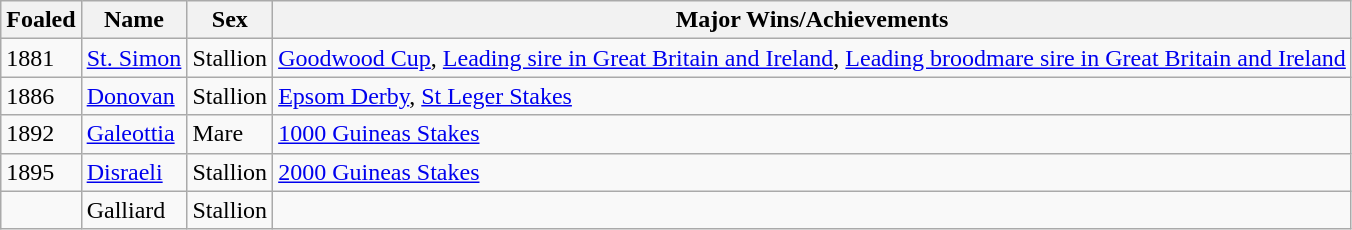<table class="wikitable">
<tr>
<th>Foaled</th>
<th>Name</th>
<th>Sex</th>
<th>Major Wins/Achievements</th>
</tr>
<tr>
<td>1881</td>
<td><a href='#'>St. Simon</a></td>
<td>Stallion</td>
<td><a href='#'>Goodwood Cup</a>, <a href='#'>Leading sire in Great Britain and Ireland</a>, <a href='#'>Leading broodmare sire in Great Britain and Ireland</a></td>
</tr>
<tr>
<td>1886</td>
<td><a href='#'>Donovan</a></td>
<td>Stallion</td>
<td><a href='#'>Epsom Derby</a>, <a href='#'>St Leger Stakes</a></td>
</tr>
<tr>
<td>1892</td>
<td><a href='#'>Galeottia</a></td>
<td>Mare</td>
<td><a href='#'>1000 Guineas Stakes</a></td>
</tr>
<tr>
<td>1895</td>
<td><a href='#'>Disraeli</a></td>
<td>Stallion</td>
<td><a href='#'>2000 Guineas Stakes</a></td>
</tr>
<tr>
<td></td>
<td>Galliard</td>
<td>Stallion</td>
<td></td>
</tr>
</table>
